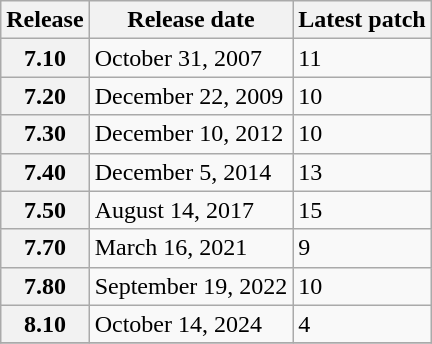<table class="wikitable">
<tr>
<th>Release</th>
<th>Release date</th>
<th>Latest patch</th>
</tr>
<tr>
<th>7.10</th>
<td>October 31, 2007</td>
<td>11</td>
</tr>
<tr>
<th>7.20</th>
<td>December 22, 2009</td>
<td>10</td>
</tr>
<tr>
<th>7.30</th>
<td>December 10, 2012</td>
<td>10</td>
</tr>
<tr>
<th>7.40</th>
<td>December 5, 2014</td>
<td>13</td>
</tr>
<tr>
<th>7.50</th>
<td>August 14, 2017</td>
<td>15</td>
</tr>
<tr>
<th>7.70</th>
<td>March 16, 2021</td>
<td>9</td>
</tr>
<tr>
<th>7.80</th>
<td>September 19, 2022</td>
<td>10</td>
</tr>
<tr>
<th>8.10</th>
<td>October 14, 2024</td>
<td>4</td>
</tr>
<tr>
</tr>
</table>
